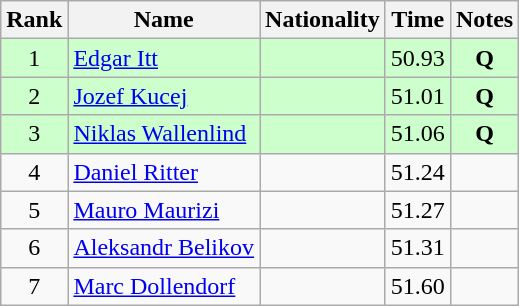<table class="wikitable sortable" style="text-align:center">
<tr>
<th>Rank</th>
<th>Name</th>
<th>Nationality</th>
<th>Time</th>
<th>Notes</th>
</tr>
<tr bgcolor=ccffcc>
<td>1</td>
<td align=left><a href='#'>Edgar Itt</a></td>
<td align=left></td>
<td>50.93</td>
<td><strong>Q</strong></td>
</tr>
<tr bgcolor=ccffcc>
<td>2</td>
<td align=left><a href='#'>Jozef Kucej</a></td>
<td align=left></td>
<td>51.01</td>
<td><strong>Q</strong></td>
</tr>
<tr bgcolor=ccffcc>
<td>3</td>
<td align=left><a href='#'>Niklas Wallenlind</a></td>
<td align=left></td>
<td>51.06</td>
<td><strong>Q</strong></td>
</tr>
<tr>
<td>4</td>
<td align=left><a href='#'>Daniel Ritter</a></td>
<td align=left></td>
<td>51.24</td>
<td></td>
</tr>
<tr>
<td>5</td>
<td align=left><a href='#'>Mauro Maurizi</a></td>
<td align=left></td>
<td>51.27</td>
<td></td>
</tr>
<tr>
<td>6</td>
<td align=left><a href='#'>Aleksandr Belikov</a></td>
<td align=left></td>
<td>51.31</td>
<td></td>
</tr>
<tr>
<td>7</td>
<td align=left><a href='#'>Marc Dollendorf</a></td>
<td align=left></td>
<td>51.60</td>
<td></td>
</tr>
</table>
